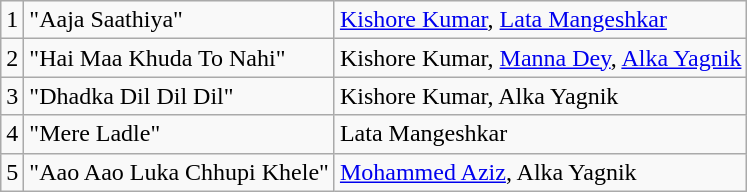<table class="wikitable">
<tr>
<td>1</td>
<td>"Aaja Saathiya"</td>
<td><a href='#'>Kishore Kumar</a>, <a href='#'>Lata Mangeshkar</a></td>
</tr>
<tr>
<td>2</td>
<td>"Hai Maa Khuda To Nahi"</td>
<td>Kishore Kumar, <a href='#'>Manna Dey</a>, <a href='#'>Alka Yagnik</a></td>
</tr>
<tr>
<td>3</td>
<td>"Dhadka Dil Dil Dil"</td>
<td>Kishore Kumar, Alka Yagnik</td>
</tr>
<tr>
<td>4</td>
<td>"Mere Ladle"</td>
<td>Lata Mangeshkar</td>
</tr>
<tr>
<td>5</td>
<td>"Aao Aao Luka Chhupi Khele"</td>
<td><a href='#'>Mohammed Aziz</a>, Alka Yagnik</td>
</tr>
</table>
